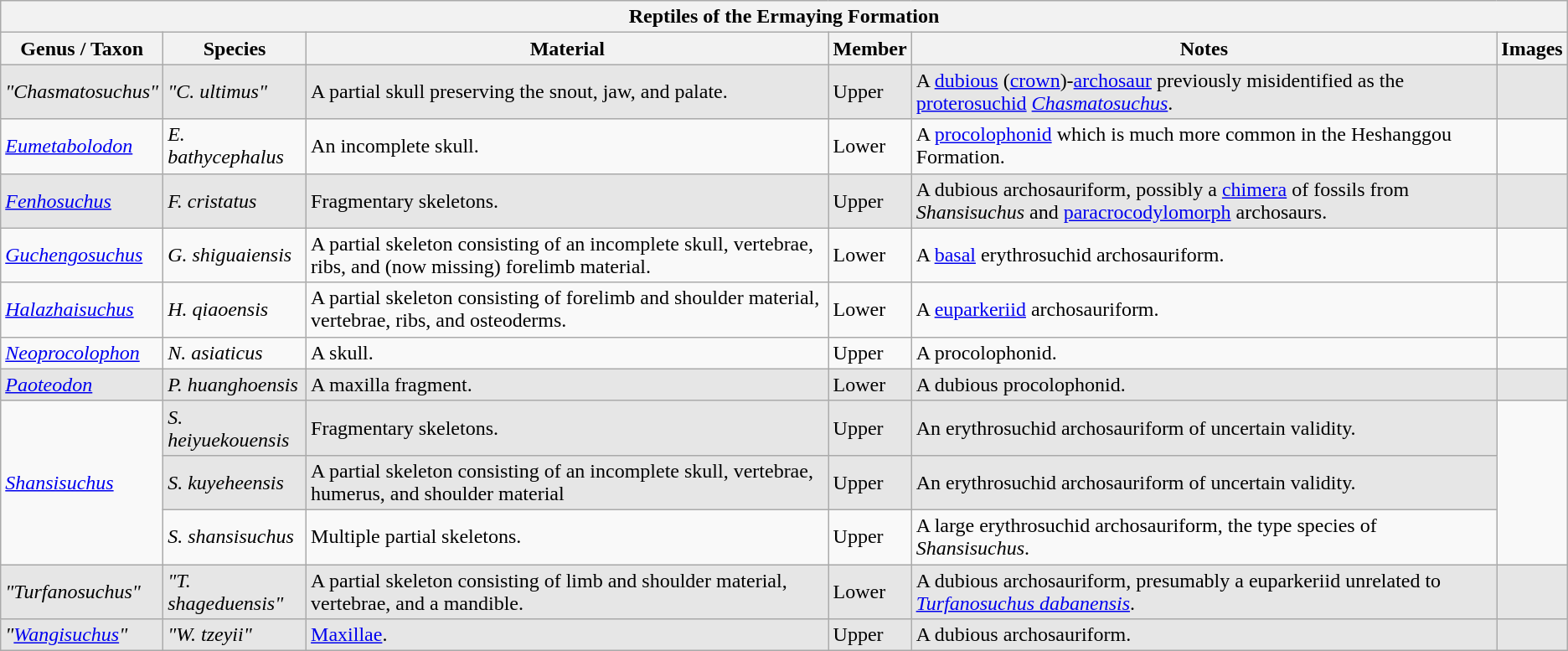<table class="wikitable" align="center">
<tr>
<th colspan="6" align="center"><strong>Reptiles of the Ermaying Formation</strong></th>
</tr>
<tr>
<th>Genus / Taxon</th>
<th>Species</th>
<th>Material</th>
<th>Member</th>
<th>Notes</th>
<th>Images</th>
</tr>
<tr>
<td style="background:#E6E6E6;"><em>"Chasmatosuchus"</em></td>
<td style="background:#E6E6E6;"><em>"C. ultimus"</em></td>
<td style="background:#E6E6E6;">A partial skull preserving the snout, jaw, and palate.</td>
<td style="background:#E6E6E6;">Upper</td>
<td style="background:#E6E6E6;">A <a href='#'>dubious</a> (<a href='#'>crown</a>)-<a href='#'>archosaur</a> previously misidentified as the <a href='#'>proterosuchid</a> <em><a href='#'>Chasmatosuchus</a></em>.</td>
<td style="background:#E6E6E6;"></td>
</tr>
<tr>
<td><em><a href='#'>Eumetabolodon</a></em></td>
<td><em>E. bathycephalus</em></td>
<td>An incomplete skull.</td>
<td>Lower</td>
<td>A <a href='#'>procolophonid</a> which is much more common in the Heshanggou Formation.</td>
<td></td>
</tr>
<tr>
<td style="background:#E6E6E6;"><em><a href='#'>Fenhosuchus</a></em></td>
<td style="background:#E6E6E6;"><em>F. cristatus</em></td>
<td style="background:#E6E6E6;">Fragmentary skeletons.</td>
<td style="background:#E6E6E6;">Upper</td>
<td style="background:#E6E6E6;">A dubious archosauriform, possibly a <a href='#'>chimera</a> of fossils from <em>Shansisuchus</em> and <a href='#'>paracrocodylomorph</a> archosaurs.</td>
<td style="background:#E6E6E6;"></td>
</tr>
<tr>
<td><em><a href='#'>Guchengosuchus</a></em></td>
<td><em>G. shiguaiensis</em></td>
<td>A partial skeleton consisting of an incomplete skull, vertebrae, ribs, and (now missing) forelimb material.<em></em></td>
<td>Lower</td>
<td>A <a href='#'>basal</a> erythrosuchid archosauriform.</td>
<td></td>
</tr>
<tr>
<td><em><a href='#'>Halazhaisuchus</a></em></td>
<td><em>H. qiaoensis</em></td>
<td>A partial skeleton consisting of forelimb and shoulder material, vertebrae, ribs, and osteoderms.</td>
<td>Lower</td>
<td>A <a href='#'>euparkeriid</a> archosauriform.</td>
<td></td>
</tr>
<tr>
<td><em><a href='#'>Neoprocolophon</a></em></td>
<td><em>N. asiaticus</em></td>
<td>A skull.</td>
<td>Upper</td>
<td>A procolophonid.</td>
<td></td>
</tr>
<tr>
<td style="background:#E6E6E6;"><em><a href='#'>Paoteodon</a></em></td>
<td style="background:#E6E6E6;"><em>P. huanghoensis</em></td>
<td style="background:#E6E6E6;">A maxilla fragment.</td>
<td style="background:#E6E6E6;">Lower</td>
<td style="background:#E6E6E6;">A dubious procolophonid.</td>
<td style="background:#E6E6E6;"></td>
</tr>
<tr>
<td rowspan="3"><em><a href='#'>Shansisuchus</a></em></td>
<td style="background:#E6E6E6;"><em>S. heiyuekouensis</em></td>
<td style="background:#E6E6E6;">Fragmentary skeletons.</td>
<td style="background:#E6E6E6;">Upper</td>
<td style="background:#E6E6E6;">An erythrosuchid archosauriform of uncertain validity.</td>
<td rowspan = 3></td>
</tr>
<tr>
<td style="background:#E6E6E6;"><em>S. kuyeheensis</em></td>
<td style="background:#E6E6E6;">A partial skeleton consisting of an incomplete skull, vertebrae, humerus, and shoulder material</td>
<td style="background:#E6E6E6;">Upper</td>
<td style="background:#E6E6E6;">An erythrosuchid archosauriform of uncertain validity.</td>
</tr>
<tr>
<td><em>S. shansisuchus</em></td>
<td>Multiple partial skeletons.</td>
<td>Upper</td>
<td>A large erythrosuchid archosauriform, the type species of <em>Shansisuchus</em>.</td>
</tr>
<tr>
<td style="background:#E6E6E6;"><em>"Turfanosuchus"</em></td>
<td style="background:#E6E6E6;"><em>"T. shageduensis"</em></td>
<td style="background:#E6E6E6;">A partial skeleton consisting of limb and shoulder material, vertebrae, and a mandible.</td>
<td style="background:#E6E6E6;">Lower</td>
<td style="background:#E6E6E6;">A dubious archosauriform, presumably a euparkeriid unrelated to <em><a href='#'>Turfanosuchus dabanensis</a></em>.</td>
<td style="background:#E6E6E6;"></td>
</tr>
<tr>
<td style="background:#E6E6E6;"><em>"<a href='#'>Wangisuchus</a>"</em></td>
<td style="background:#E6E6E6;"><em>"W. tzeyii"</em></td>
<td style="background:#E6E6E6;"><a href='#'>Maxillae</a>.</td>
<td style="background:#E6E6E6;">Upper</td>
<td style="background:#E6E6E6;">A dubious archosauriform.</td>
<td style="background:#E6E6E6;"></td>
</tr>
</table>
